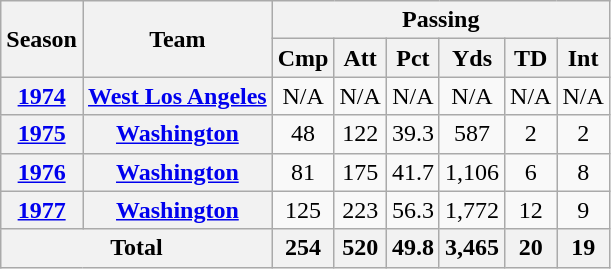<table class="wikitable" style="text-align: center;">
<tr>
<th rowspan="2">Season</th>
<th rowspan="2">Team</th>
<th colspan="6">Passing</th>
</tr>
<tr>
<th>Cmp</th>
<th>Att</th>
<th>Pct</th>
<th>Yds</th>
<th>TD</th>
<th>Int</th>
</tr>
<tr>
<th><a href='#'>1974</a></th>
<th><a href='#'>West Los Angeles</a></th>
<td>N/A</td>
<td>N/A</td>
<td>N/A</td>
<td>N/A</td>
<td>N/A</td>
<td>N/A</td>
</tr>
<tr>
<th><a href='#'>1975</a></th>
<th><a href='#'>Washington</a></th>
<td>48</td>
<td>122</td>
<td>39.3</td>
<td>587</td>
<td>2</td>
<td>2</td>
</tr>
<tr>
<th><a href='#'>1976</a></th>
<th><a href='#'>Washington</a></th>
<td>81</td>
<td>175</td>
<td>41.7</td>
<td>1,106</td>
<td>6</td>
<td>8</td>
</tr>
<tr>
<th><a href='#'>1977</a></th>
<th><a href='#'>Washington</a></th>
<td>125</td>
<td>223</td>
<td>56.3</td>
<td>1,772</td>
<td>12</td>
<td>9</td>
</tr>
<tr>
<th colspan="2">Total</th>
<th>254</th>
<th>520</th>
<th>49.8</th>
<th>3,465</th>
<th>20</th>
<th>19</th>
</tr>
</table>
